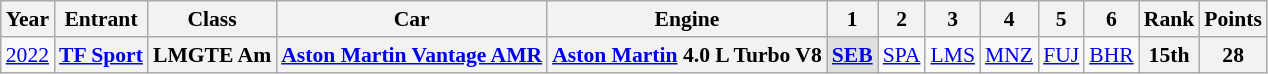<table class="wikitable" style="text-align:center; font-size:90%">
<tr>
<th>Year</th>
<th>Entrant</th>
<th>Class</th>
<th>Car</th>
<th>Engine</th>
<th>1</th>
<th>2</th>
<th>3</th>
<th>4</th>
<th>5</th>
<th>6</th>
<th>Rank</th>
<th>Points</th>
</tr>
<tr>
<td><a href='#'>2022</a></td>
<th><a href='#'>TF Sport</a></th>
<th>LMGTE Am</th>
<th><a href='#'>Aston Martin Vantage AMR</a></th>
<th><a href='#'>Aston Martin</a> 4.0 L Turbo V8</th>
<td style="background:#DFDFDF;"><strong><a href='#'>SEB</a></strong><br></td>
<td><a href='#'>SPA</a></td>
<td><a href='#'>LMS</a></td>
<td><a href='#'>MNZ</a></td>
<td><a href='#'>FUJ</a></td>
<td><a href='#'>BHR</a></td>
<th>15th</th>
<th>28</th>
</tr>
</table>
